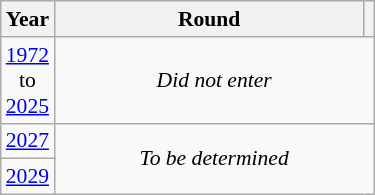<table class="wikitable" style="text-align: center; font-size:90%">
<tr>
<th>Year</th>
<th style="width:200px">Round</th>
<th></th>
</tr>
<tr>
<td><a href='#'>1972</a><br>to<br><a href='#'>2025</a></td>
<td colspan="2"><em>Did not enter</em></td>
</tr>
<tr>
<td><a href='#'>2027</a></td>
<td colspan="2" rowspan="2"><em>To be determined</em></td>
</tr>
<tr>
<td><a href='#'>2029</a></td>
</tr>
</table>
